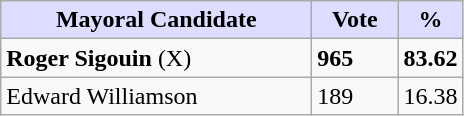<table class="wikitable">
<tr>
<th style="background:#ddf; width:200px;">Mayoral Candidate</th>
<th style="background:#ddf; width:50px;">Vote</th>
<th style="background:#ddf; width:30px;">%</th>
</tr>
<tr>
<td><strong>Roger Sigouin</strong> (X)</td>
<td><strong>965</strong></td>
<td><strong>83.62</strong></td>
</tr>
<tr>
<td>Edward Williamson</td>
<td>189</td>
<td>16.38</td>
</tr>
</table>
